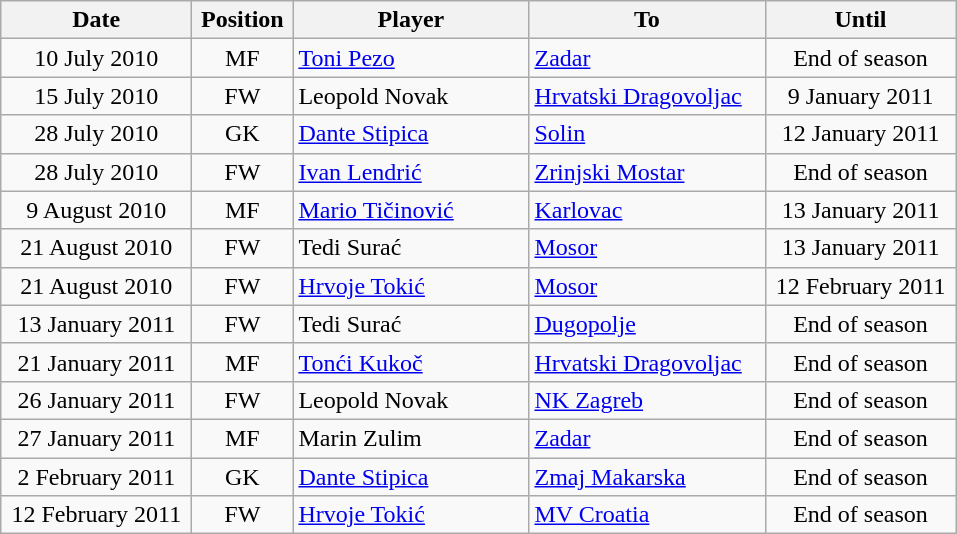<table class="wikitable" style="text-align: center;">
<tr>
<th width=120>Date</th>
<th width=60>Position</th>
<th width=150>Player</th>
<th width=150>To</th>
<th width=120>Until</th>
</tr>
<tr>
<td>10 July 2010</td>
<td>MF</td>
<td style="text-align:left;"> <a href='#'>Toni Pezo</a></td>
<td style="text-align:left;"><a href='#'>Zadar</a></td>
<td>End of season</td>
</tr>
<tr>
<td>15 July 2010</td>
<td>FW</td>
<td style="text-align:left;"> Leopold Novak</td>
<td style="text-align:left;"><a href='#'>Hrvatski Dragovoljac</a></td>
<td>9 January 2011</td>
</tr>
<tr>
<td>28 July 2010</td>
<td>GK</td>
<td style="text-align:left;"> <a href='#'>Dante Stipica</a></td>
<td style="text-align:left;"><a href='#'>Solin</a></td>
<td>12 January 2011</td>
</tr>
<tr>
<td>28 July 2010</td>
<td>FW</td>
<td style="text-align:left;"> <a href='#'>Ivan Lendrić</a></td>
<td style="text-align:left;"><a href='#'>Zrinjski Mostar</a></td>
<td>End of season</td>
</tr>
<tr>
<td>9 August 2010</td>
<td>MF</td>
<td style="text-align:left;"> <a href='#'>Mario Tičinović</a></td>
<td style="text-align:left;"><a href='#'>Karlovac</a></td>
<td>13 January 2011</td>
</tr>
<tr>
<td>21 August 2010</td>
<td>FW</td>
<td style="text-align:left;"> Tedi Surać</td>
<td style="text-align:left;"><a href='#'>Mosor</a></td>
<td>13 January 2011</td>
</tr>
<tr>
<td>21 August 2010</td>
<td>FW</td>
<td style="text-align:left;"> <a href='#'>Hrvoje Tokić</a></td>
<td style="text-align:left;"><a href='#'>Mosor</a></td>
<td>12 February 2011</td>
</tr>
<tr>
<td>13 January 2011</td>
<td>FW</td>
<td style="text-align:left;"> Tedi Surać</td>
<td style="text-align:left;"><a href='#'>Dugopolje</a></td>
<td>End of season</td>
</tr>
<tr>
<td>21 January 2011</td>
<td>MF</td>
<td style="text-align:left;"> <a href='#'>Tonći Kukoč</a></td>
<td style="text-align:left;"><a href='#'>Hrvatski Dragovoljac</a></td>
<td>End of season</td>
</tr>
<tr>
<td>26 January 2011</td>
<td>FW</td>
<td style="text-align:left;"> Leopold Novak</td>
<td style="text-align:left;"><a href='#'>NK Zagreb</a></td>
<td>End of season</td>
</tr>
<tr>
<td>27 January 2011</td>
<td>MF</td>
<td style="text-align:left;"> Marin Zulim</td>
<td style="text-align:left;"><a href='#'>Zadar</a></td>
<td>End of season</td>
</tr>
<tr>
<td>2 February 2011</td>
<td>GK</td>
<td style="text-align:left;"> <a href='#'>Dante Stipica</a></td>
<td style="text-align:left;"><a href='#'>Zmaj Makarska</a></td>
<td>End of season</td>
</tr>
<tr>
<td>12 February 2011</td>
<td>FW</td>
<td style="text-align:left;"> <a href='#'>Hrvoje Tokić</a></td>
<td style="text-align:left;"><a href='#'>MV Croatia</a></td>
<td>End of season</td>
</tr>
</table>
